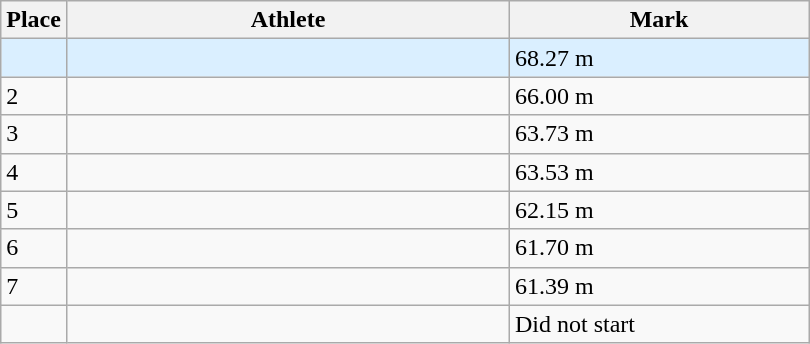<table class=wikitable>
<tr>
<th>Place</th>
<th style="width:18em">Athlete</th>
<th style="width:12em">Mark</th>
</tr>
<tr style="background:#daefff;">
<td></td>
<td></td>
<td>68.27 m</td>
</tr>
<tr>
<td>2</td>
<td></td>
<td>66.00 m</td>
</tr>
<tr>
<td>3</td>
<td></td>
<td>63.73 m</td>
</tr>
<tr>
<td>4</td>
<td></td>
<td>63.53 m</td>
</tr>
<tr>
<td>5</td>
<td></td>
<td>62.15 m</td>
</tr>
<tr>
<td>6</td>
<td></td>
<td>61.70 m</td>
</tr>
<tr>
<td>7</td>
<td></td>
<td>61.39 m</td>
</tr>
<tr>
<td></td>
<td></td>
<td>Did not start</td>
</tr>
</table>
